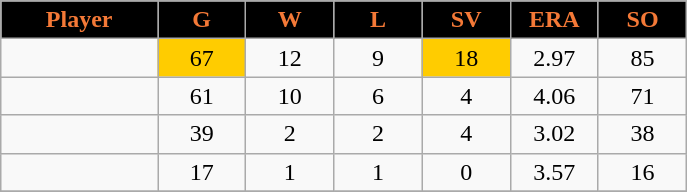<table class="wikitable sortable">
<tr>
<th style="background:black;color:#f47937;" width="16%">Player</th>
<th style="background:black;color:#f47937;" width="9%">G</th>
<th style="background:black;color:#f47937;" width="9%">W</th>
<th style="background:black;color:#f47937;" width="9%">L</th>
<th style="background:black;color:#f47937;" width="9%">SV</th>
<th style="background:black;color:#f47937;" width="9%">ERA</th>
<th style="background:black;color:#f47937;" width="9%">SO</th>
</tr>
<tr align="center">
<td></td>
<td bgcolor="#FFCC00">67</td>
<td>12</td>
<td>9</td>
<td bgcolor="#FFCC00">18</td>
<td>2.97</td>
<td>85</td>
</tr>
<tr align="center">
<td></td>
<td>61</td>
<td>10</td>
<td>6</td>
<td>4</td>
<td>4.06</td>
<td>71</td>
</tr>
<tr align="center">
<td></td>
<td>39</td>
<td>2</td>
<td>2</td>
<td>4</td>
<td>3.02</td>
<td>38</td>
</tr>
<tr align="center">
<td></td>
<td>17</td>
<td>1</td>
<td>1</td>
<td>0</td>
<td>3.57</td>
<td>16</td>
</tr>
<tr align="center">
</tr>
</table>
